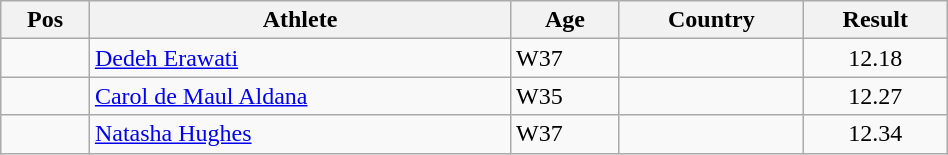<table class="wikitable"  style="text-align:center; width:50%;">
<tr>
<th>Pos</th>
<th>Athlete</th>
<th>Age</th>
<th>Country</th>
<th>Result</th>
</tr>
<tr>
<td align=center></td>
<td align=left><a href='#'>Dedeh Erawati</a></td>
<td align=left>W37</td>
<td align=left></td>
<td>12.18</td>
</tr>
<tr>
<td align=center></td>
<td align=left><a href='#'>Carol de Maul Aldana</a></td>
<td align=left>W35</td>
<td align=left></td>
<td>12.27</td>
</tr>
<tr>
<td align=center></td>
<td align=left><a href='#'>Natasha Hughes</a></td>
<td align=left>W37</td>
<td align=left></td>
<td>12.34</td>
</tr>
</table>
